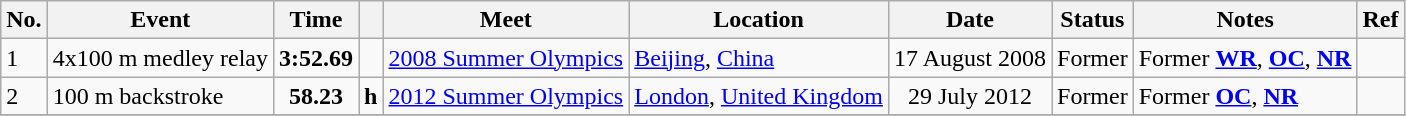<table class="wikitable sortable">
<tr>
<th>No.</th>
<th>Event</th>
<th>Time</th>
<th></th>
<th>Meet</th>
<th>Location</th>
<th>Date</th>
<th>Status</th>
<th>Notes</th>
<th>Ref</th>
</tr>
<tr>
<td>1</td>
<td>4x100 m medley relay</td>
<td align="center"><strong>3:52.69</strong></td>
<td></td>
<td><a href='#'>2008 Summer Olympics</a></td>
<td><a href='#'>Beijing</a>, <a href='#'>China</a></td>
<td align="center">17 August 2008</td>
<td align="center">Former</td>
<td>Former <strong><a href='#'>WR</a></strong>, <strong><a href='#'>OC</a></strong>, <strong><a href='#'>NR</a></strong></td>
<td align="center"></td>
</tr>
<tr>
<td>2</td>
<td>100 m backstroke</td>
<td align="center"><strong>58.23</strong></td>
<td><strong>h</strong></td>
<td><a href='#'>2012 Summer Olympics</a></td>
<td><a href='#'>London</a>, <a href='#'>United Kingdom</a></td>
<td align="center">29 July 2012</td>
<td align="center">Former</td>
<td>Former <strong><a href='#'>OC</a></strong>, <strong><a href='#'>NR</a></strong></td>
<td align="center"></td>
</tr>
<tr>
</tr>
</table>
